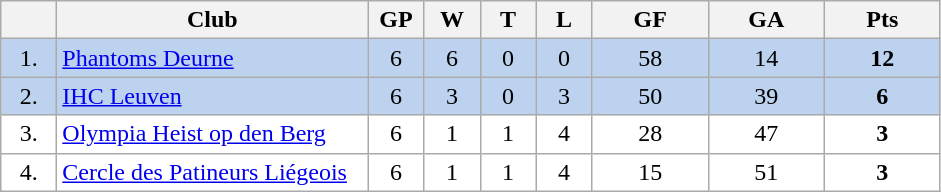<table class="wikitable">
<tr>
<th width="30"></th>
<th width="200">Club</th>
<th width="30">GP</th>
<th width="30">W</th>
<th width="30">T</th>
<th width="30">L</th>
<th width="70">GF</th>
<th width="70">GA</th>
<th width="70">Pts</th>
</tr>
<tr bgcolor="#BCD2EE" align="center">
<td>1.</td>
<td align="left"><a href='#'>Phantoms Deurne</a></td>
<td>6</td>
<td>6</td>
<td>0</td>
<td>0</td>
<td>58</td>
<td>14</td>
<td><strong>12</strong></td>
</tr>
<tr bgcolor="#BCD2EE" align="center">
<td>2.</td>
<td align="left"><a href='#'>IHC Leuven</a></td>
<td>6</td>
<td>3</td>
<td>0</td>
<td>3</td>
<td>50</td>
<td>39</td>
<td><strong>6</strong></td>
</tr>
<tr bgcolor="#FFFFFF" align="center">
<td>3.</td>
<td align="left"><a href='#'>Olympia Heist op den Berg</a></td>
<td>6</td>
<td>1</td>
<td>1</td>
<td>4</td>
<td>28</td>
<td>47</td>
<td><strong>3</strong></td>
</tr>
<tr bgcolor="#FFFFFF" align="center">
<td>4.</td>
<td align="left"><a href='#'>Cercle des Patineurs Liégeois</a></td>
<td>6</td>
<td>1</td>
<td>1</td>
<td>4</td>
<td>15</td>
<td>51</td>
<td><strong>3</strong></td>
</tr>
</table>
